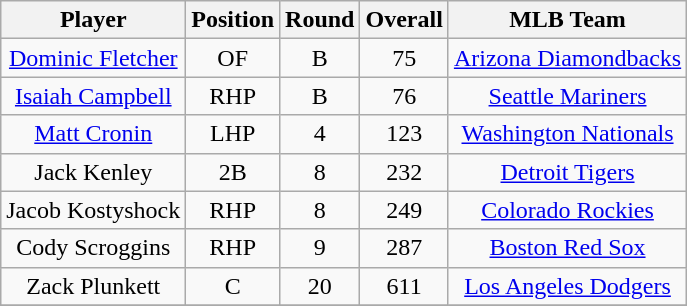<table class="wikitable" style="text-align:center;">
<tr>
<th>Player</th>
<th>Position</th>
<th>Round</th>
<th>Overall</th>
<th>MLB Team</th>
</tr>
<tr>
<td><a href='#'>Dominic Fletcher</a></td>
<td>OF</td>
<td>B</td>
<td>75</td>
<td><a href='#'>Arizona Diamondbacks</a></td>
</tr>
<tr>
<td><a href='#'>Isaiah Campbell</a></td>
<td>RHP</td>
<td>B</td>
<td>76</td>
<td><a href='#'>Seattle Mariners</a></td>
</tr>
<tr>
<td><a href='#'>Matt Cronin</a></td>
<td>LHP</td>
<td>4</td>
<td>123</td>
<td><a href='#'>Washington Nationals</a></td>
</tr>
<tr>
<td>Jack Kenley</td>
<td>2B</td>
<td>8</td>
<td>232</td>
<td><a href='#'>Detroit Tigers</a></td>
</tr>
<tr>
<td>Jacob Kostyshock</td>
<td>RHP</td>
<td>8</td>
<td>249</td>
<td><a href='#'>Colorado Rockies</a></td>
</tr>
<tr>
<td>Cody Scroggins</td>
<td>RHP</td>
<td>9</td>
<td>287</td>
<td><a href='#'>Boston Red Sox</a></td>
</tr>
<tr>
<td>Zack Plunkett</td>
<td>C</td>
<td>20</td>
<td>611</td>
<td><a href='#'>Los Angeles Dodgers</a></td>
</tr>
<tr>
</tr>
</table>
